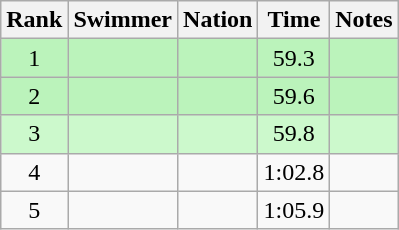<table class="wikitable sortable" style="text-align:center">
<tr>
<th>Rank</th>
<th>Swimmer</th>
<th>Nation</th>
<th>Time</th>
<th>Notes</th>
</tr>
<tr bgcolor=bbf3bb>
<td>1</td>
<td align=left></td>
<td align=left></td>
<td data-sort-value=0:59.3>59.3</td>
<td></td>
</tr>
<tr bgcolor=bbf3bb>
<td>2</td>
<td align=left></td>
<td align=left></td>
<td data-sort-value=0:59.6>59.6</td>
<td></td>
</tr>
<tr bgcolor=ccf9cc>
<td>3</td>
<td align=left></td>
<td align=left></td>
<td data-sort-value=0:59.8>59.8</td>
<td></td>
</tr>
<tr>
<td>4</td>
<td align=left></td>
<td align=left></td>
<td>1:02.8</td>
<td></td>
</tr>
<tr>
<td>5</td>
<td align=left></td>
<td align=left></td>
<td>1:05.9</td>
<td></td>
</tr>
</table>
